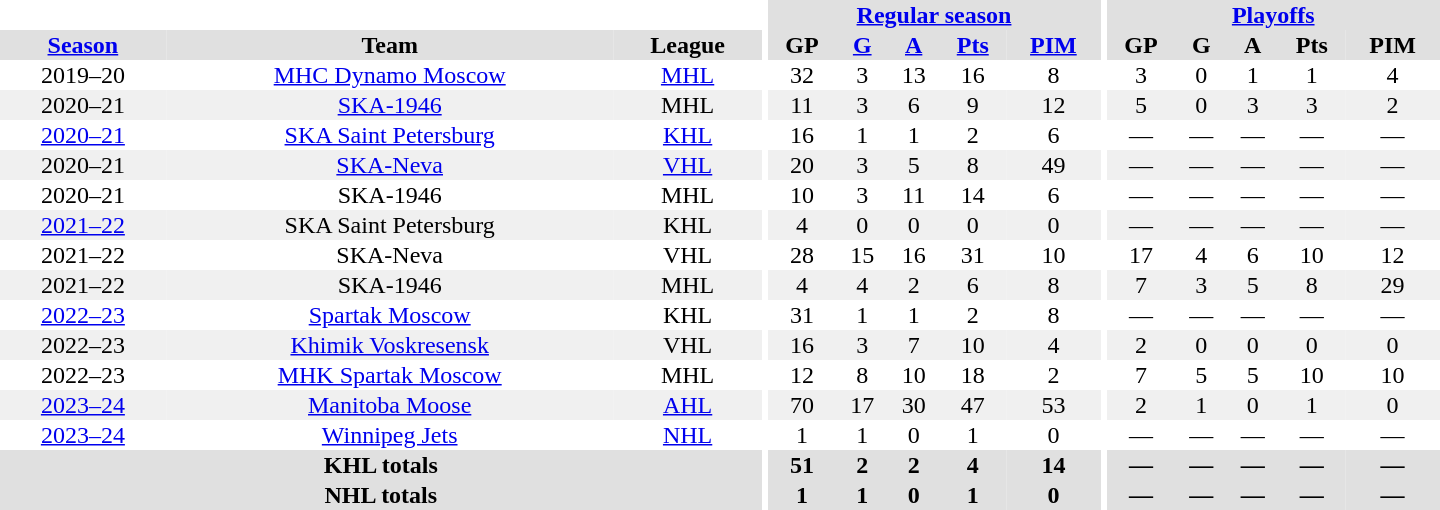<table border="0" cellpadding="1" cellspacing="0" style="text-align:center; width:60em">
<tr bgcolor="#e0e0e0">
<th colspan="3" bgcolor="#ffffff"></th>
<th rowspan="99" bgcolor="#ffffff"></th>
<th colspan="5"><a href='#'>Regular season</a></th>
<th rowspan="99" bgcolor="#ffffff"></th>
<th colspan="5"><a href='#'>Playoffs</a></th>
</tr>
<tr bgcolor="#e0e0e0">
<th><a href='#'>Season</a></th>
<th>Team</th>
<th>League</th>
<th>GP</th>
<th><a href='#'>G</a></th>
<th><a href='#'>A</a></th>
<th><a href='#'>Pts</a></th>
<th><a href='#'>PIM</a></th>
<th>GP</th>
<th>G</th>
<th>A</th>
<th>Pts</th>
<th>PIM</th>
</tr>
<tr>
<td>2019–20</td>
<td><a href='#'>MHC Dynamo Moscow</a></td>
<td><a href='#'>MHL</a></td>
<td>32</td>
<td>3</td>
<td>13</td>
<td>16</td>
<td>8</td>
<td>3</td>
<td>0</td>
<td>1</td>
<td>1</td>
<td>4</td>
</tr>
<tr bgcolor="#f0f0f0">
<td>2020–21</td>
<td><a href='#'>SKA-1946</a></td>
<td>MHL</td>
<td>11</td>
<td>3</td>
<td>6</td>
<td>9</td>
<td>12</td>
<td>5</td>
<td>0</td>
<td>3</td>
<td>3</td>
<td>2</td>
</tr>
<tr>
<td><a href='#'>2020–21</a></td>
<td><a href='#'>SKA Saint Petersburg</a></td>
<td><a href='#'>KHL</a></td>
<td>16</td>
<td>1</td>
<td>1</td>
<td>2</td>
<td>6</td>
<td>—</td>
<td>—</td>
<td>—</td>
<td>—</td>
<td>—</td>
</tr>
<tr bgcolor="#f0f0f0">
<td>2020–21</td>
<td><a href='#'>SKA-Neva</a></td>
<td><a href='#'>VHL</a></td>
<td>20</td>
<td>3</td>
<td>5</td>
<td>8</td>
<td>49</td>
<td>—</td>
<td>—</td>
<td>—</td>
<td>—</td>
<td>—</td>
</tr>
<tr>
<td>2020–21</td>
<td>SKA-1946</td>
<td>MHL</td>
<td>10</td>
<td>3</td>
<td>11</td>
<td>14</td>
<td>6</td>
<td>—</td>
<td>—</td>
<td>—</td>
<td>—</td>
<td>—</td>
</tr>
<tr bgcolor="#f0f0f0">
<td><a href='#'>2021–22</a></td>
<td>SKA Saint Petersburg</td>
<td>KHL</td>
<td>4</td>
<td>0</td>
<td>0</td>
<td>0</td>
<td>0</td>
<td>—</td>
<td>—</td>
<td>—</td>
<td>—</td>
<td>—</td>
</tr>
<tr>
<td>2021–22</td>
<td>SKA-Neva</td>
<td>VHL</td>
<td>28</td>
<td>15</td>
<td>16</td>
<td>31</td>
<td>10</td>
<td>17</td>
<td>4</td>
<td>6</td>
<td>10</td>
<td>12</td>
</tr>
<tr bgcolor="#f0f0f0">
<td>2021–22</td>
<td>SKA-1946</td>
<td>MHL</td>
<td>4</td>
<td>4</td>
<td>2</td>
<td>6</td>
<td>8</td>
<td>7</td>
<td>3</td>
<td>5</td>
<td>8</td>
<td>29</td>
</tr>
<tr>
<td><a href='#'>2022–23</a></td>
<td><a href='#'>Spartak Moscow</a></td>
<td>KHL</td>
<td>31</td>
<td>1</td>
<td>1</td>
<td>2</td>
<td>8</td>
<td>—</td>
<td>—</td>
<td>—</td>
<td>—</td>
<td>—</td>
</tr>
<tr bgcolor="#f0f0f0">
<td>2022–23</td>
<td><a href='#'>Khimik Voskresensk</a></td>
<td>VHL</td>
<td>16</td>
<td>3</td>
<td>7</td>
<td>10</td>
<td>4</td>
<td>2</td>
<td>0</td>
<td>0</td>
<td>0</td>
<td>0</td>
</tr>
<tr>
<td>2022–23</td>
<td><a href='#'>MHK Spartak Moscow</a></td>
<td>MHL</td>
<td>12</td>
<td>8</td>
<td>10</td>
<td>18</td>
<td>2</td>
<td>7</td>
<td>5</td>
<td>5</td>
<td>10</td>
<td>10</td>
</tr>
<tr bgcolor="#f0f0f0">
<td><a href='#'>2023–24</a></td>
<td><a href='#'>Manitoba Moose</a></td>
<td><a href='#'>AHL</a></td>
<td>70</td>
<td>17</td>
<td>30</td>
<td>47</td>
<td>53</td>
<td>2</td>
<td>1</td>
<td>0</td>
<td>1</td>
<td>0</td>
</tr>
<tr>
<td><a href='#'>2023–24</a></td>
<td><a href='#'>Winnipeg Jets</a></td>
<td><a href='#'>NHL</a></td>
<td>1</td>
<td>1</td>
<td>0</td>
<td>1</td>
<td>0</td>
<td>—</td>
<td>—</td>
<td>—</td>
<td>—</td>
<td>—</td>
</tr>
<tr bgcolor="#e0e0e0">
<th colspan="3">KHL totals</th>
<th>51</th>
<th>2</th>
<th>2</th>
<th>4</th>
<th>14</th>
<th>—</th>
<th>—</th>
<th>—</th>
<th>—</th>
<th>—</th>
</tr>
<tr bgcolor="#e0e0e0">
<th colspan="3">NHL totals</th>
<th>1</th>
<th>1</th>
<th>0</th>
<th>1</th>
<th>0</th>
<th>—</th>
<th>—</th>
<th>—</th>
<th>—</th>
<th>—</th>
</tr>
</table>
